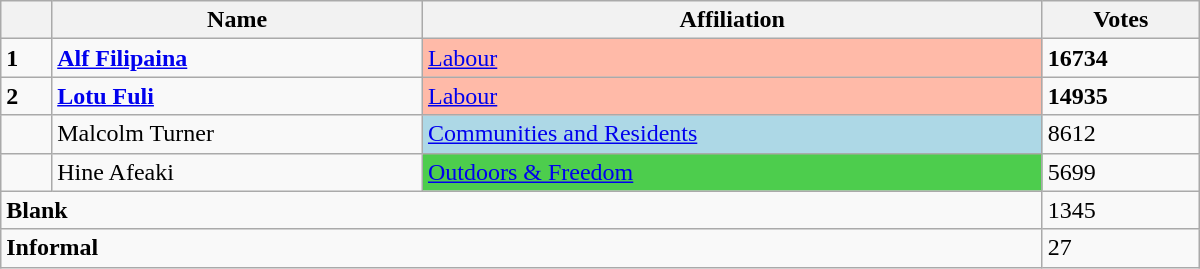<table class="wikitable sortable" style="width:50em">
<tr>
<th></th>
<th>Name</th>
<th>Affiliation</th>
<th>Votes</th>
</tr>
<tr>
<td><strong>1</strong></td>
<td><strong><a href='#'>Alf Filipaina</a></strong></td>
<td bgcolor=FFBAA8><a href='#'>Labour</a></td>
<td><strong>16734</strong></td>
</tr>
<tr>
<td><strong>2</strong></td>
<td><strong><a href='#'>Lotu Fuli</a></strong></td>
<td bgcolor=FFBAA8><a href='#'>Labour</a></td>
<td><strong>14935</strong></td>
</tr>
<tr>
<td></td>
<td>Malcolm Turner</td>
<td bgcolor="lightblue"><a href='#'>Communities and Residents</a></td>
<td>8612</td>
</tr>
<tr>
<td></td>
<td>Hine Afeaki</td>
<td bgcolor=4DCD4D><a href='#'>Outdoors & Freedom</a></td>
<td>5699</td>
</tr>
<tr>
<td colspan="3"><strong>Blank</strong></td>
<td>1345</td>
</tr>
<tr>
<td colspan="3"><strong>Informal</strong></td>
<td>27</td>
</tr>
</table>
